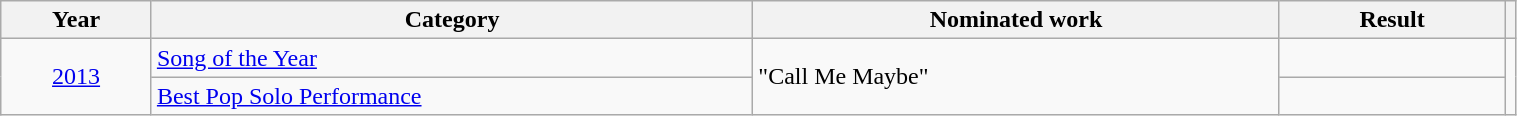<table width="80%" class="wikitable">
<tr>
<th style="width:10%;">Year</th>
<th style="width:40%;">Category</th>
<th style="width:35%;">Nominated work</th>
<th style="width:15%;">Result</th>
<th></th>
</tr>
<tr>
<td rowspan="2" style="text-align:center;"><a href='#'>2013</a></td>
<td><a href='#'>Song of the Year</a></td>
<td rowspan="2">"Call Me Maybe"</td>
<td></td>
<td rowspan="2" style="text-align:center;"></td>
</tr>
<tr>
<td><a href='#'>Best Pop Solo Performance</a></td>
<td></td>
</tr>
</table>
